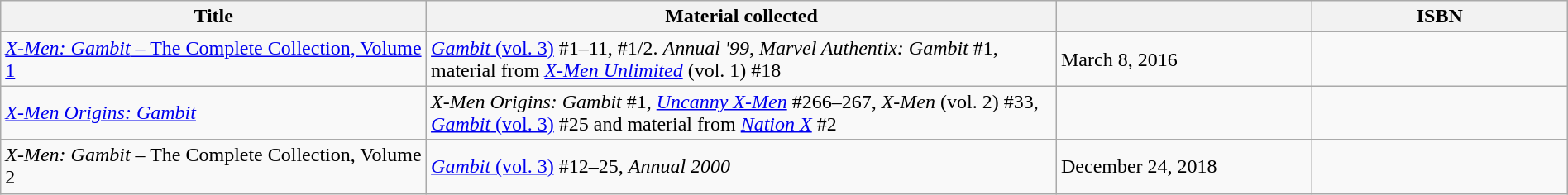<table class="wikitable" style="text-align:left;" width="100%">
<tr>
<th width="25%">Title</th>
<th width="37%">Material collected</th>
<th width="15%"></th>
<th width="15%">ISBN</th>
</tr>
<tr>
<td><a href='#'><em>X-Men: Gambit</em> – The Complete Collection, Volume 1</a></td>
<td><a href='#'><em>Gambit</em> (vol. 3)</a> #1–11, #1/2. <em>Annual '99</em>, <em>Marvel Authentix: Gambit</em> #1, material from <em><a href='#'>X-Men Unlimited</a></em> (vol. 1) #18</td>
<td>March 8, 2016</td>
<td></td>
</tr>
<tr>
<td><em><a href='#'>X-Men Origins: Gambit</a></em></td>
<td><em>X-Men Origins: Gambit</em> #1, <em><a href='#'>Uncanny X-Men</a></em> #266–267, <em>X-Men</em> (vol. 2) #33, <a href='#'><em>Gambit</em> (vol. 3)</a> #25 and material from <em><a href='#'>Nation X</a></em> #2</td>
<td></td>
<td></td>
</tr>
<tr>
<td><em>X-Men: Gambit</em> – The Complete Collection, Volume 2</td>
<td><a href='#'><em>Gambit</em> (vol. 3)</a> #12–25, <em>Annual 2000</em></td>
<td>December 24, 2018</td>
<td></td>
</tr>
</table>
